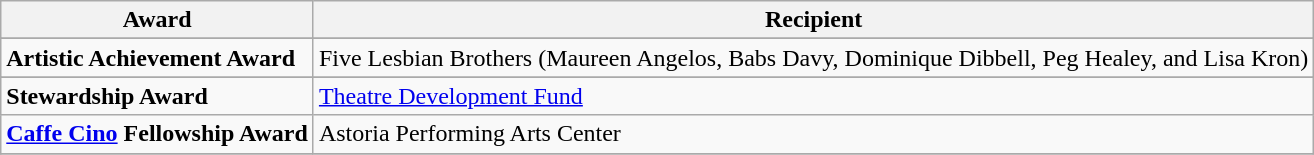<table class="wikitable">
<tr>
<th>Award</th>
<th>Recipient</th>
</tr>
<tr>
</tr>
<tr>
<td><strong>Artistic Achievement Award</strong></td>
<td>Five Lesbian Brothers (Maureen Angelos, Babs Davy, Dominique Dibbell, Peg Healey, and Lisa Kron)</td>
</tr>
<tr>
</tr>
<tr>
<td><strong>Stewardship Award</strong></td>
<td><a href='#'>Theatre Development Fund</a></td>
</tr>
<tr>
<td><strong><a href='#'>Caffe Cino</a> Fellowship Award</strong></td>
<td>Astoria Performing Arts Center</td>
</tr>
<tr>
</tr>
</table>
